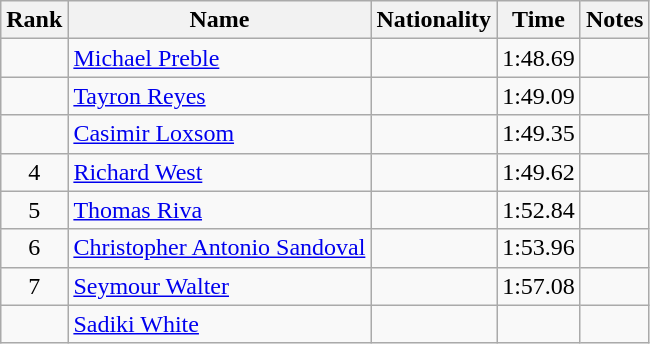<table class="wikitable sortable" style="text-align:center">
<tr>
<th>Rank</th>
<th>Name</th>
<th>Nationality</th>
<th>Time</th>
<th>Notes</th>
</tr>
<tr>
<td></td>
<td align=left><a href='#'>Michael Preble</a></td>
<td align=left></td>
<td>1:48.69</td>
<td></td>
</tr>
<tr>
<td></td>
<td align=left><a href='#'>Tayron Reyes</a></td>
<td align=left></td>
<td>1:49.09</td>
<td></td>
</tr>
<tr>
<td></td>
<td align=left><a href='#'>Casimir Loxsom</a></td>
<td align=left></td>
<td>1:49.35</td>
<td></td>
</tr>
<tr>
<td>4</td>
<td align=left><a href='#'>Richard West</a></td>
<td align=left></td>
<td>1:49.62</td>
<td></td>
</tr>
<tr>
<td>5</td>
<td align=left><a href='#'>Thomas Riva</a></td>
<td align=left></td>
<td>1:52.84</td>
<td></td>
</tr>
<tr>
<td>6</td>
<td align=left><a href='#'>Christopher Antonio Sandoval</a></td>
<td align=left></td>
<td>1:53.96</td>
<td></td>
</tr>
<tr>
<td>7</td>
<td align=left><a href='#'>Seymour Walter</a></td>
<td align=left></td>
<td>1:57.08</td>
<td></td>
</tr>
<tr>
<td></td>
<td align=left><a href='#'>Sadiki White</a></td>
<td align=left></td>
<td></td>
<td></td>
</tr>
</table>
